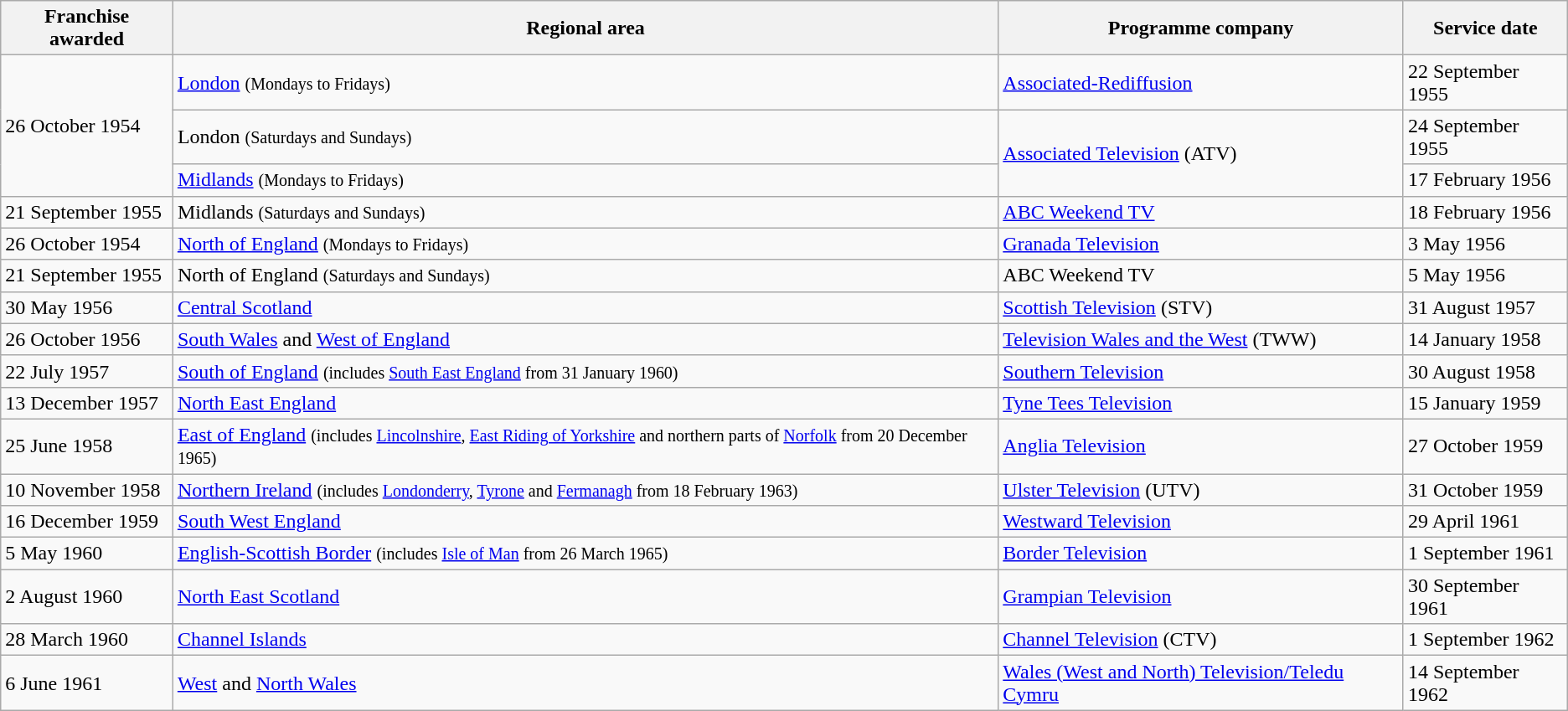<table class="wikitable">
<tr>
<th>Franchise awarded</th>
<th>Regional area</th>
<th>Programme company</th>
<th>Service date</th>
</tr>
<tr>
<td rowspan="3">26 October 1954</td>
<td><a href='#'>London</a> <small>(Mondays to Fridays)</small></td>
<td><a href='#'>Associated-Rediffusion</a></td>
<td>22 September 1955</td>
</tr>
<tr>
<td>London <small>(Saturdays and Sundays)</small></td>
<td rowspan="2"><a href='#'>Associated Television</a> (ATV)</td>
<td>24 September 1955</td>
</tr>
<tr>
<td><a href='#'>Midlands</a> <small>(Mondays to Fridays)</small></td>
<td>17 February 1956</td>
</tr>
<tr>
<td>21 September 1955</td>
<td>Midlands <small>(Saturdays and Sundays)</small></td>
<td><a href='#'>ABC Weekend TV</a></td>
<td>18 February 1956</td>
</tr>
<tr>
<td>26 October 1954</td>
<td><a href='#'>North of England</a> <small>(Mondays to Fridays)</small></td>
<td><a href='#'>Granada Television</a></td>
<td>3 May 1956</td>
</tr>
<tr>
<td>21 September 1955</td>
<td>North of England <small>(Saturdays and Sundays)</small></td>
<td>ABC Weekend TV</td>
<td>5 May 1956</td>
</tr>
<tr>
<td>30 May 1956</td>
<td><a href='#'>Central Scotland</a></td>
<td><a href='#'>Scottish Television</a> (STV)</td>
<td>31 August 1957</td>
</tr>
<tr>
<td>26 October 1956</td>
<td><a href='#'>South Wales</a> and <a href='#'>West of England</a></td>
<td><a href='#'>Television Wales and the West</a> (TWW)</td>
<td>14 January 1958</td>
</tr>
<tr>
<td>22 July 1957</td>
<td><a href='#'>South of England</a> <small>(includes <a href='#'>South East England</a> from 31 January 1960)</small></td>
<td><a href='#'>Southern Television</a></td>
<td>30 August 1958</td>
</tr>
<tr>
<td>13 December 1957</td>
<td><a href='#'>North East England</a></td>
<td><a href='#'>Tyne Tees Television</a></td>
<td>15 January 1959</td>
</tr>
<tr>
<td>25 June 1958</td>
<td><a href='#'>East of England</a> <small>(includes <a href='#'>Lincolnshire</a>, <a href='#'>East Riding of Yorkshire</a> and northern parts of <a href='#'>Norfolk</a> from 20 December 1965)</small></td>
<td><a href='#'>Anglia Television</a></td>
<td>27 October 1959</td>
</tr>
<tr>
<td>10 November 1958</td>
<td><a href='#'>Northern Ireland</a> <small>(includes <a href='#'>Londonderry</a>, <a href='#'>Tyrone</a> and <a href='#'>Fermanagh</a> from 18 February 1963)</small></td>
<td><a href='#'>Ulster Television</a> (UTV)</td>
<td>31 October 1959</td>
</tr>
<tr>
<td>16 December 1959</td>
<td><a href='#'>South West England</a></td>
<td><a href='#'>Westward Television</a></td>
<td>29 April 1961</td>
</tr>
<tr>
<td>5 May 1960</td>
<td><a href='#'>English-Scottish Border</a> <small>(includes <a href='#'>Isle of Man</a> from 26 March 1965)</small></td>
<td><a href='#'>Border Television</a></td>
<td>1 September 1961</td>
</tr>
<tr>
<td>2 August 1960</td>
<td><a href='#'>North East Scotland</a></td>
<td><a href='#'>Grampian Television</a></td>
<td>30 September 1961</td>
</tr>
<tr>
<td>28 March 1960</td>
<td><a href='#'>Channel Islands</a></td>
<td><a href='#'>Channel Television</a> (CTV)</td>
<td>1 September 1962</td>
</tr>
<tr>
<td>6 June 1961</td>
<td><a href='#'>West</a> and <a href='#'>North Wales</a></td>
<td><a href='#'>Wales (West and North) Television/Teledu Cymru</a></td>
<td>14 September 1962</td>
</tr>
</table>
